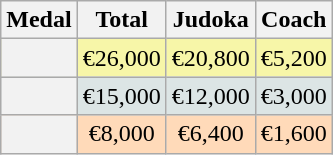<table class=wikitable style="text-align:center;">
<tr>
<th>Medal</th>
<th>Total</th>
<th>Judoka</th>
<th>Coach</th>
</tr>
<tr bgcolor=F7F6A8>
<th></th>
<td>€26,000</td>
<td>€20,800</td>
<td>€5,200</td>
</tr>
<tr bgcolor=DCE5E5>
<th></th>
<td>€15,000</td>
<td>€12,000</td>
<td>€3,000</td>
</tr>
<tr bgcolor=FFDAB9>
<th></th>
<td>€8,000</td>
<td>€6,400</td>
<td>€1,600</td>
</tr>
</table>
